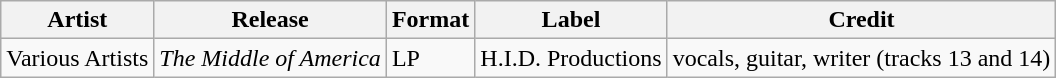<table class="wikitable">
<tr>
<th>Artist</th>
<th>Release</th>
<th>Format</th>
<th>Label</th>
<th>Credit</th>
</tr>
<tr>
<td>Various Artists</td>
<td><em>The Middle of America</em></td>
<td>LP</td>
<td>H.I.D. Productions</td>
<td>vocals, guitar, writer (tracks 13 and 14)</td>
</tr>
</table>
